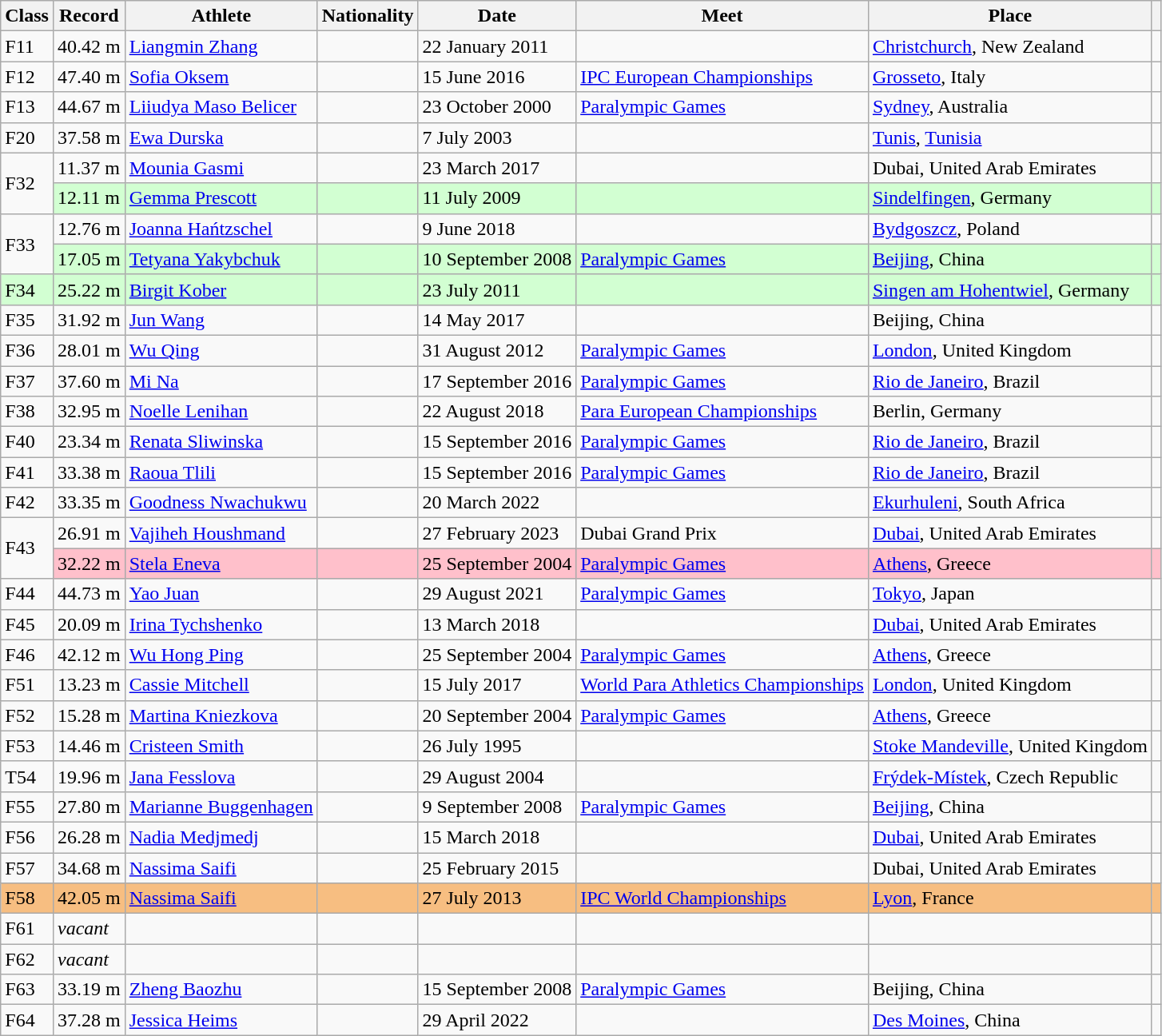<table class="wikitable">
<tr>
<th>Class</th>
<th>Record</th>
<th>Athlete</th>
<th>Nationality</th>
<th>Date</th>
<th>Meet</th>
<th>Place</th>
<th></th>
</tr>
<tr>
<td>F11</td>
<td>40.42 m</td>
<td><a href='#'>Liangmin Zhang</a></td>
<td></td>
<td>22 January 2011</td>
<td></td>
<td><a href='#'>Christchurch</a>, New Zealand</td>
<td></td>
</tr>
<tr>
<td>F12</td>
<td>47.40 m</td>
<td><a href='#'>Sofia Oksem</a></td>
<td></td>
<td>15 June 2016</td>
<td><a href='#'>IPC European Championships</a></td>
<td><a href='#'>Grosseto</a>, Italy</td>
<td></td>
</tr>
<tr>
<td>F13</td>
<td>44.67 m</td>
<td><a href='#'>Liiudya Maso Belicer</a></td>
<td></td>
<td>23 October 2000</td>
<td><a href='#'>Paralympic Games</a></td>
<td><a href='#'>Sydney</a>, Australia</td>
<td></td>
</tr>
<tr>
<td>F20</td>
<td>37.58 m</td>
<td><a href='#'>Ewa Durska</a></td>
<td></td>
<td>7 July 2003</td>
<td></td>
<td><a href='#'>Tunis</a>, <a href='#'>Tunisia</a></td>
<td></td>
</tr>
<tr>
<td rowspan="2">F32</td>
<td>11.37 m</td>
<td><a href='#'>Mounia Gasmi</a></td>
<td></td>
<td>23 March 2017</td>
<td></td>
<td>Dubai, United Arab Emirates</td>
<td></td>
</tr>
<tr bgcolor=#D2FFD2>
<td>12.11 m</td>
<td><a href='#'>Gemma Prescott</a></td>
<td></td>
<td>11 July 2009</td>
<td></td>
<td><a href='#'>Sindelfingen</a>, Germany</td>
<td></td>
</tr>
<tr>
<td rowspan="2">F33</td>
<td>12.76 m</td>
<td><a href='#'>Joanna Hańtzschel</a></td>
<td></td>
<td>9 June 2018</td>
<td></td>
<td><a href='#'>Bydgoszcz</a>, Poland</td>
<td></td>
</tr>
<tr bgcolor=#D2FFD2>
<td>17.05 m</td>
<td><a href='#'>Tetyana Yakybchuk</a></td>
<td></td>
<td>10 September 2008</td>
<td><a href='#'>Paralympic Games</a></td>
<td><a href='#'>Beijing</a>, China</td>
<td></td>
</tr>
<tr bgcolor=#D2FFD2>
<td>F34</td>
<td>25.22 m</td>
<td><a href='#'>Birgit Kober</a></td>
<td></td>
<td>23 July 2011</td>
<td></td>
<td><a href='#'>Singen am Hohentwiel</a>, Germany</td>
<td></td>
</tr>
<tr>
<td>F35</td>
<td>31.92 m</td>
<td><a href='#'>Jun Wang</a></td>
<td></td>
<td>14 May 2017</td>
<td></td>
<td>Beijing, China</td>
<td></td>
</tr>
<tr>
<td>F36</td>
<td>28.01 m</td>
<td><a href='#'>Wu Qing</a></td>
<td></td>
<td>31 August 2012</td>
<td><a href='#'>Paralympic Games</a></td>
<td><a href='#'>London</a>, United Kingdom</td>
<td></td>
</tr>
<tr>
<td>F37</td>
<td>37.60 m</td>
<td><a href='#'>Mi Na</a></td>
<td></td>
<td>17 September 2016</td>
<td><a href='#'>Paralympic Games</a></td>
<td><a href='#'>Rio de Janeiro</a>, Brazil</td>
<td></td>
</tr>
<tr>
<td>F38</td>
<td>32.95 m</td>
<td><a href='#'>Noelle Lenihan</a></td>
<td></td>
<td>22 August 2018</td>
<td><a href='#'>Para European Championships</a></td>
<td>Berlin, Germany</td>
<td></td>
</tr>
<tr>
<td>F40</td>
<td>23.34 m</td>
<td><a href='#'>Renata Sliwinska</a></td>
<td></td>
<td>15 September 2016</td>
<td><a href='#'>Paralympic Games</a></td>
<td><a href='#'>Rio de Janeiro</a>, Brazil</td>
<td></td>
</tr>
<tr>
<td>F41</td>
<td>33.38 m</td>
<td><a href='#'>Raoua Tlili</a></td>
<td></td>
<td>15 September 2016</td>
<td><a href='#'>Paralympic Games</a></td>
<td><a href='#'>Rio de Janeiro</a>, Brazil</td>
<td></td>
</tr>
<tr>
<td>F42</td>
<td>33.35 m</td>
<td><a href='#'>Goodness Nwachukwu</a></td>
<td></td>
<td>20 March 2022</td>
<td></td>
<td><a href='#'>Ekurhuleni</a>, South Africa</td>
<td></td>
</tr>
<tr>
<td rowspan=2>F43</td>
<td>26.91 m</td>
<td><a href='#'>Vajiheh Houshmand</a></td>
<td></td>
<td>27 February 2023</td>
<td>Dubai Grand Prix</td>
<td><a href='#'>Dubai</a>, United Arab Emirates</td>
<td></td>
</tr>
<tr style="background:pink">
<td>32.22 m</td>
<td><a href='#'>Stela Eneva</a></td>
<td></td>
<td>25 September 2004</td>
<td><a href='#'>Paralympic Games</a></td>
<td><a href='#'>Athens</a>, Greece</td>
<td></td>
</tr>
<tr>
<td>F44</td>
<td>44.73 m</td>
<td><a href='#'>Yao Juan</a></td>
<td></td>
<td>29 August 2021</td>
<td><a href='#'>Paralympic Games</a></td>
<td><a href='#'>Tokyo</a>, Japan</td>
<td></td>
</tr>
<tr>
<td>F45</td>
<td>20.09 m</td>
<td><a href='#'>Irina Tychshenko</a></td>
<td></td>
<td>13 March 2018</td>
<td></td>
<td><a href='#'>Dubai</a>, United Arab Emirates</td>
<td></td>
</tr>
<tr>
<td>F46</td>
<td>42.12 m</td>
<td><a href='#'>Wu Hong Ping</a></td>
<td></td>
<td>25 September 2004</td>
<td><a href='#'>Paralympic Games</a></td>
<td><a href='#'>Athens</a>, Greece</td>
<td></td>
</tr>
<tr>
<td>F51</td>
<td>13.23 m</td>
<td><a href='#'>Cassie Mitchell</a></td>
<td></td>
<td>15 July 2017</td>
<td><a href='#'>World Para Athletics Championships</a></td>
<td><a href='#'>London</a>, United Kingdom</td>
<td></td>
</tr>
<tr>
<td>F52</td>
<td>15.28 m</td>
<td><a href='#'>Martina Kniezkova</a></td>
<td></td>
<td>20 September 2004</td>
<td><a href='#'>Paralympic Games</a></td>
<td><a href='#'>Athens</a>, Greece</td>
<td></td>
</tr>
<tr>
<td>F53</td>
<td>14.46 m</td>
<td><a href='#'>Cristeen Smith</a></td>
<td></td>
<td>26 July 1995</td>
<td></td>
<td><a href='#'>Stoke Mandeville</a>, United Kingdom</td>
<td></td>
</tr>
<tr>
<td>T54</td>
<td>19.96 m</td>
<td><a href='#'>Jana Fesslova</a></td>
<td></td>
<td>29 August 2004</td>
<td></td>
<td><a href='#'>Frýdek-Místek</a>, Czech Republic</td>
<td></td>
</tr>
<tr>
<td>F55</td>
<td>27.80 m</td>
<td><a href='#'>Marianne Buggenhagen</a></td>
<td></td>
<td>9 September 2008</td>
<td><a href='#'>Paralympic Games</a></td>
<td><a href='#'>Beijing</a>, China</td>
<td></td>
</tr>
<tr>
<td>F56</td>
<td>26.28 m</td>
<td><a href='#'>Nadia Medjmedj</a></td>
<td></td>
<td>15 March 2018</td>
<td></td>
<td><a href='#'>Dubai</a>, United Arab Emirates</td>
<td></td>
</tr>
<tr>
<td>F57</td>
<td>34.68 m</td>
<td><a href='#'>Nassima Saifi</a></td>
<td></td>
<td>25 February 2015</td>
<td></td>
<td>Dubai, United Arab Emirates</td>
<td></td>
</tr>
<tr bgcolor=#F7BE81>
<td>F58</td>
<td>42.05 m</td>
<td><a href='#'>Nassima Saifi</a></td>
<td></td>
<td>27 July 2013</td>
<td><a href='#'>IPC World Championships</a></td>
<td><a href='#'>Lyon</a>, France</td>
<td></td>
</tr>
<tr>
<td>F61</td>
<td><em>vacant</em></td>
<td></td>
<td></td>
<td></td>
<td></td>
<td></td>
<td></td>
</tr>
<tr>
<td>F62</td>
<td><em>vacant</em></td>
<td></td>
<td></td>
<td></td>
<td></td>
<td></td>
<td></td>
</tr>
<tr>
<td>F63</td>
<td>33.19 m</td>
<td><a href='#'>Zheng Baozhu</a></td>
<td></td>
<td>15 September 2008</td>
<td><a href='#'>Paralympic Games</a></td>
<td>Beijing, China</td>
<td></td>
</tr>
<tr>
<td>F64</td>
<td>37.28 m</td>
<td><a href='#'>Jessica Heims</a></td>
<td></td>
<td>29 April 2022</td>
<td></td>
<td><a href='#'>Des Moines</a>, China</td>
<td></td>
</tr>
</table>
